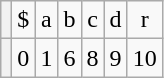<table class="wikitable floatright" style="text-align:center">
<tr>
<th></th>
<td>$</td>
<td>a</td>
<td>b</td>
<td>c</td>
<td>d</td>
<td>r</td>
</tr>
<tr>
<th></th>
<td>0</td>
<td>1</td>
<td>6</td>
<td>8</td>
<td>9</td>
<td>10</td>
</tr>
</table>
